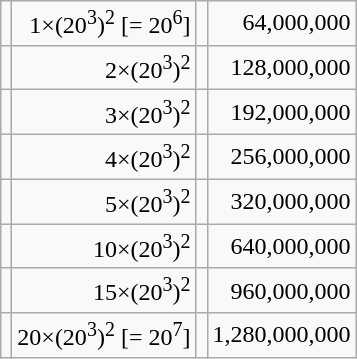<table class=wikitable style="text-align:right;">
<tr>
<td align=left></td>
<td>1×(20<sup>3</sup>)<sup>2</sup> [= 20<sup>6</sup>]</td>
<td></td>
<td>64,000,000</td>
</tr>
<tr>
<td align=left></td>
<td>2×(20<sup>3</sup>)<sup>2</sup></td>
<td></td>
<td>128,000,000</td>
</tr>
<tr>
<td align=left></td>
<td>3×(20<sup>3</sup>)<sup>2</sup></td>
<td></td>
<td>192,000,000</td>
</tr>
<tr>
<td align=left></td>
<td>4×(20<sup>3</sup>)<sup>2</sup></td>
<td></td>
<td>256,000,000</td>
</tr>
<tr>
<td align=left></td>
<td>5×(20<sup>3</sup>)<sup>2</sup></td>
<td></td>
<td>320,000,000</td>
</tr>
<tr>
<td align=left></td>
<td>10×(20<sup>3</sup>)<sup>2</sup></td>
<td></td>
<td>640,000,000</td>
</tr>
<tr>
<td align=left></td>
<td>15×(20<sup>3</sup>)<sup>2</sup></td>
<td></td>
<td>960,000,000</td>
</tr>
<tr>
<td align=left></td>
<td>20×(20<sup>3</sup>)<sup>2</sup> [= 20<sup>7</sup>]</td>
<td></td>
<td>1,280,000,000</td>
</tr>
</table>
